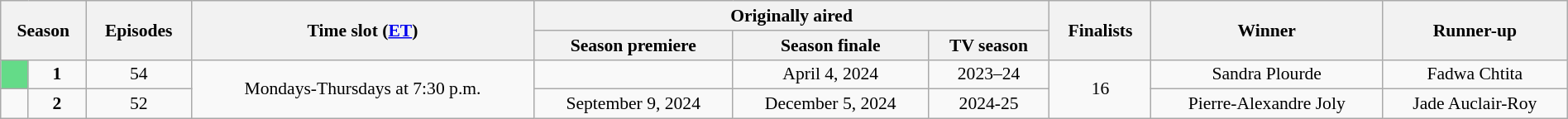<table class="wikitable plainrowheaders" style="text-align:center; font-size:90%; width:100%">
<tr>
<th colspan="2" rowspan="2">Season</th>
<th rowspan="2">Episodes</th>
<th rowspan="2">Time slot (<a href='#'>ET</a>)</th>
<th colspan="3">Originally aired</th>
<th rowspan="2">Finalists</th>
<th rowspan="2">Winner</th>
<th rowspan="2">Runner-up</th>
</tr>
<tr>
<th>Season premiere</th>
<th>Season finale</th>
<th>TV season</th>
</tr>
<tr>
<td scope="row" style="background:#64DB88; color:#100;"></td>
<td><strong>1</strong></td>
<td>54</td>
<td rowspan="2">Mondays-Thursdays at 7:30 p.m.</td>
<td></td>
<td>April 4, 2024</td>
<td>2023–24</td>
<td rowspan="2">16</td>
<td>Sandra Plourde</td>
<td>Fadwa Chtita</td>
</tr>
<tr>
<td></td>
<td><strong>2</strong></td>
<td>52</td>
<td>September 9, 2024</td>
<td>December 5, 2024</td>
<td>2024-25</td>
<td>Pierre-Alexandre Joly</td>
<td>Jade Auclair-Roy</td>
</tr>
</table>
